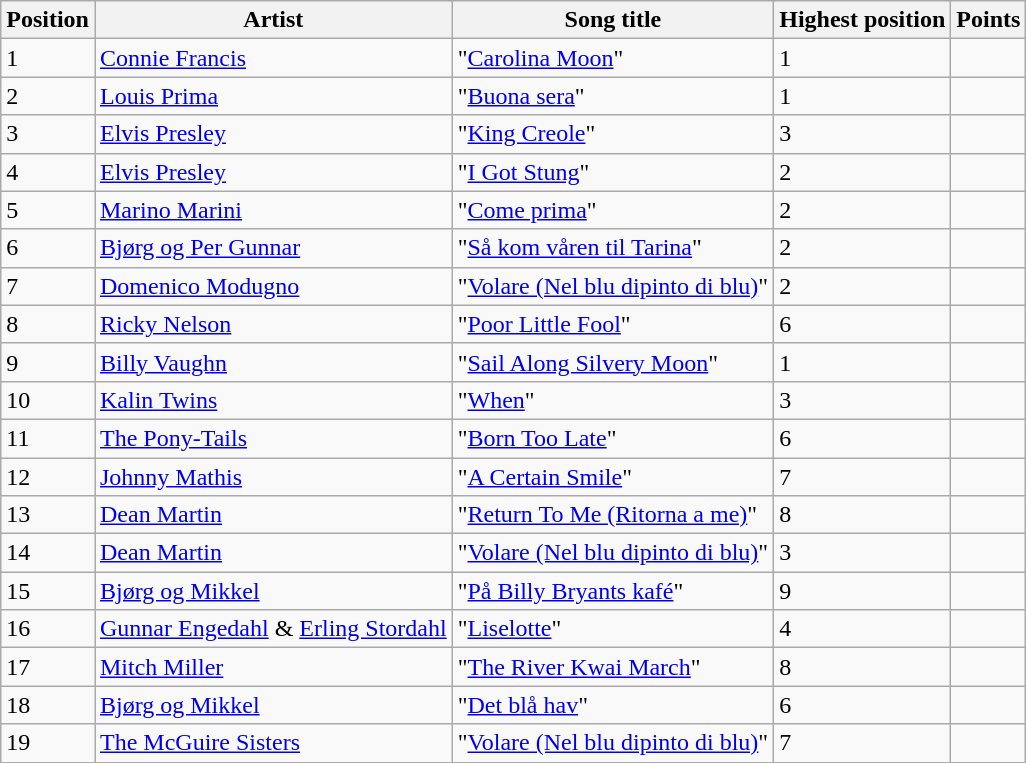<table class="wikitable sortable">
<tr>
<th>Position</th>
<th>Artist</th>
<th>Song title</th>
<th>Highest position</th>
<th>Points</th>
</tr>
<tr>
<td>1</td>
<td><a href='#'>Connie Francis</a></td>
<td>"<a href='#'>Carolina Moon</a>"</td>
<td>1</td>
<td></td>
</tr>
<tr>
<td>2</td>
<td><a href='#'>Louis Prima</a></td>
<td>"<a href='#'>Buona sera</a>"</td>
<td>1</td>
<td></td>
</tr>
<tr>
<td>3</td>
<td><a href='#'>Elvis Presley</a></td>
<td>"<a href='#'>King Creole</a>"</td>
<td>3</td>
<td></td>
</tr>
<tr>
<td>4</td>
<td><a href='#'>Elvis Presley</a></td>
<td>"<a href='#'>I Got Stung</a>"</td>
<td>2</td>
<td></td>
</tr>
<tr>
<td>5</td>
<td><a href='#'>Marino Marini</a></td>
<td>"<a href='#'>Come prima</a>"</td>
<td>2</td>
<td></td>
</tr>
<tr>
<td>6</td>
<td><a href='#'>Bjørg og Per Gunnar</a></td>
<td>"<a href='#'>Så kom våren til Tarina</a>"</td>
<td>2</td>
<td></td>
</tr>
<tr>
<td>7</td>
<td><a href='#'>Domenico Modugno</a></td>
<td>"<a href='#'>Volare (Nel blu dipinto di blu)</a>"</td>
<td>2</td>
<td></td>
</tr>
<tr>
<td>8</td>
<td><a href='#'>Ricky Nelson</a></td>
<td>"<a href='#'>Poor Little Fool</a>"</td>
<td>6</td>
<td></td>
</tr>
<tr>
<td>9</td>
<td><a href='#'>Billy Vaughn</a></td>
<td>"<a href='#'>Sail Along Silvery Moon</a>"</td>
<td>1</td>
<td></td>
</tr>
<tr>
<td>10</td>
<td><a href='#'>Kalin Twins</a></td>
<td>"<a href='#'>When</a>"</td>
<td>3</td>
<td></td>
</tr>
<tr>
<td>11</td>
<td><a href='#'>The Pony-Tails</a></td>
<td>"<a href='#'>Born Too Late</a>"</td>
<td>6</td>
<td></td>
</tr>
<tr>
<td>12</td>
<td><a href='#'>Johnny Mathis</a></td>
<td>"<a href='#'>A Certain Smile</a>"</td>
<td>7</td>
<td></td>
</tr>
<tr>
<td>13</td>
<td><a href='#'>Dean Martin</a></td>
<td>"<a href='#'>Return To Me (Ritorna a me)</a>"</td>
<td>8</td>
<td></td>
</tr>
<tr>
<td>14</td>
<td><a href='#'>Dean Martin</a></td>
<td>"<a href='#'>Volare (Nel blu dipinto di blu)</a>"</td>
<td>3</td>
<td></td>
</tr>
<tr>
<td>15</td>
<td><a href='#'>Bjørg og Mikkel</a></td>
<td>"<a href='#'>På Billy Bryants kafé</a>"</td>
<td>9</td>
<td></td>
</tr>
<tr>
<td>16</td>
<td><a href='#'>Gunnar Engedahl</a> & <a href='#'>Erling Stordahl</a></td>
<td>"<a href='#'>Liselotte</a>"</td>
<td>4</td>
<td></td>
</tr>
<tr>
<td>17</td>
<td><a href='#'>Mitch Miller</a></td>
<td>"<a href='#'>The River Kwai March</a>"</td>
<td>8</td>
<td></td>
</tr>
<tr>
<td>18</td>
<td><a href='#'>Bjørg og Mikkel</a></td>
<td>"<a href='#'>Det blå hav</a>"</td>
<td>6</td>
<td></td>
</tr>
<tr>
<td>19</td>
<td><a href='#'>The McGuire Sisters</a></td>
<td>"<a href='#'>Volare (Nel blu dipinto di blu)</a>"</td>
<td>7</td>
<td></td>
</tr>
</table>
